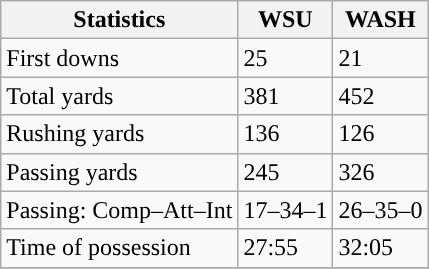<table class="wikitable" style="float: left;">
<tr>
<th>Statistics</th>
<th>WSU</th>
<th>WASH</th>
</tr>
<tr>
<td>First downs</td>
<td>25</td>
<td>21</td>
</tr>
<tr>
<td>Total yards</td>
<td>381</td>
<td>452</td>
</tr>
<tr>
<td>Rushing yards</td>
<td>136</td>
<td>126</td>
</tr>
<tr>
<td>Passing yards</td>
<td>245</td>
<td>326</td>
</tr>
<tr>
<td>Passing: Comp–Att–Int</td>
<td>17–34–1</td>
<td>26–35–0</td>
</tr>
<tr>
<td>Time of possession</td>
<td>27:55</td>
<td>32:05</td>
</tr>
<tr>
</tr>
</table>
